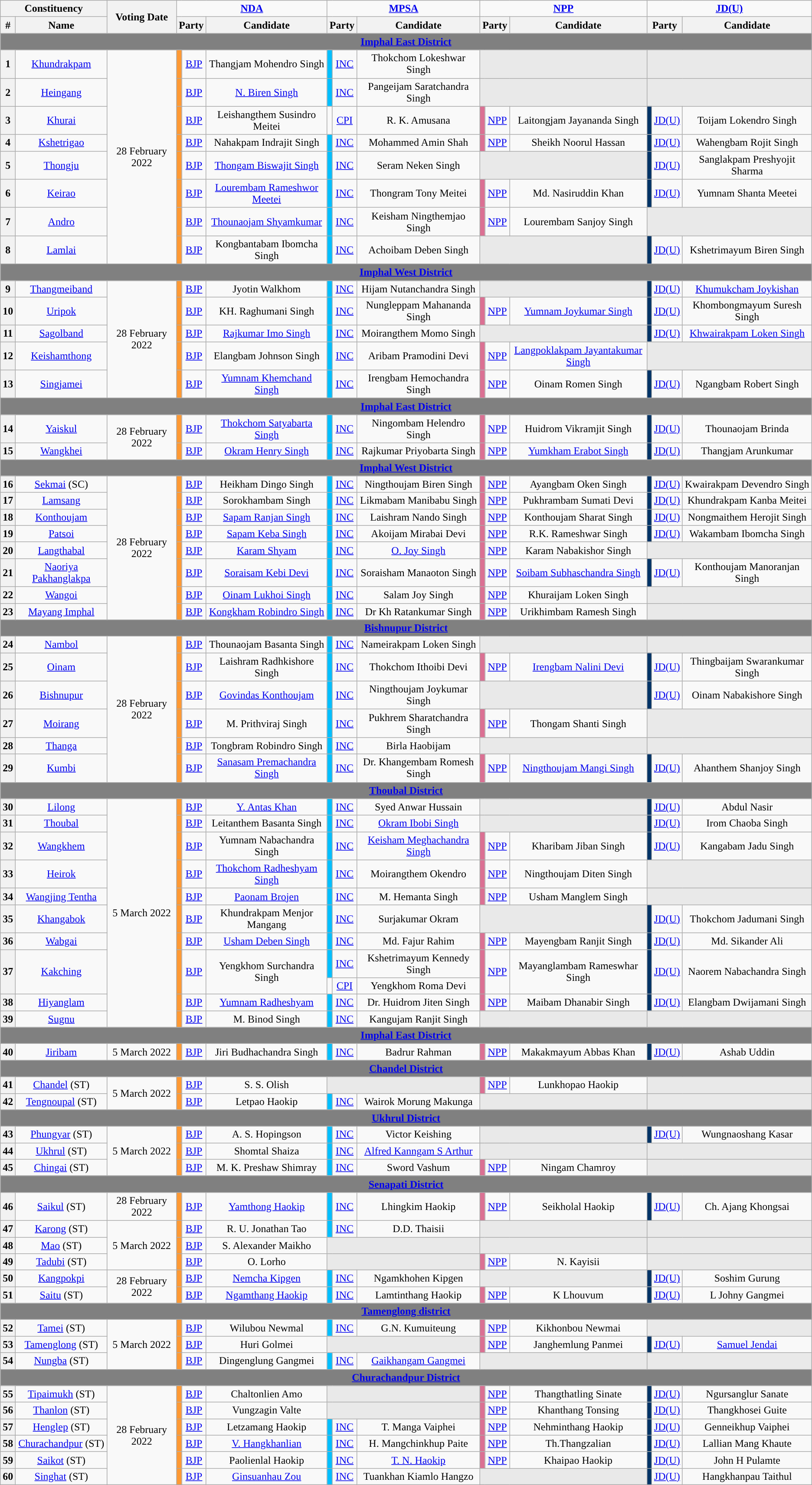<table class="wikitable sortable mw-collapsible" style="text-align:center;">
<tr>
<th colspan="2">Constituency</th>
<th rowspan="2">Voting Date</th>
<td colspan="3"><a href='#'><span><strong>NDA</strong></span></a></td>
<td colspan="3"><a href='#'><span><strong>MPSA</strong></span></a></td>
<td colspan="3"><a href='#'><span><strong>NPP</strong></span></a></td>
<td colspan="3"><a href='#'><span><strong>JD(U)</strong></span></a></td>
</tr>
<tr>
<th>#</th>
<th>Name</th>
<th colspan="2">Party</th>
<th>Candidate</th>
<th colspan="2">Party</th>
<th>Candidate</th>
<th colspan="2">Party</th>
<th>Candidate</th>
<th colspan="2">Party</th>
<th>Candidate</th>
</tr>
<tr>
<td colspan="15" align="center" bgcolor="grey"><a href='#'><span><strong>Imphal East District</strong></span></a></td>
</tr>
<tr>
<th>1</th>
<td><a href='#'>Khundrakpam</a></td>
<td rowspan="8">28 February 2022</td>
<td bgcolor=#FF9933></td>
<td><a href='#'>BJP</a></td>
<td>Thangjam Mohendro Singh</td>
<td bgcolor=#00BFFF></td>
<td><a href='#'>INC</a></td>
<td>Thokchom Lokeshwar Singh</td>
<td colspan="3" style="background-color:#E9E9E9"></td>
<td colspan="3" style="background-color:#E9E9E9"></td>
</tr>
<tr>
<th>2</th>
<td><a href='#'>Heingang</a></td>
<td bgcolor=#FF9933></td>
<td><a href='#'>BJP</a></td>
<td><a href='#'>N. Biren Singh</a></td>
<td bgcolor=#00BFFF></td>
<td><a href='#'>INC</a></td>
<td>Pangeijam Saratchandra Singh</td>
<td colspan="3" style="background-color:#E9E9E9"></td>
<td colspan="3" style="background-color:#E9E9E9"></td>
</tr>
<tr>
<th>3</th>
<td><a href='#'>Khurai</a></td>
<td bgcolor=#FF9933></td>
<td><a href='#'>BJP</a></td>
<td>Leishangthem Susindro Meitei</td>
<td bgcolor=></td>
<td><a href='#'>CPI</a></td>
<td>R. K. Amusana</td>
<td bgcolor=#DB7093></td>
<td><a href='#'>NPP</a></td>
<td>Laitongjam Jayananda Singh</td>
<td bgcolor=#003366></td>
<td><a href='#'>JD(U)</a></td>
<td>Toijam Lokendro Singh</td>
</tr>
<tr>
<th>4</th>
<td><a href='#'>Kshetrigao</a></td>
<td bgcolor=#FF9933></td>
<td><a href='#'>BJP</a></td>
<td>Nahakpam Indrajit Singh</td>
<td bgcolor=#00BFFF></td>
<td><a href='#'>INC</a></td>
<td>Mohammed Amin Shah</td>
<td bgcolor=#DB7093></td>
<td><a href='#'>NPP</a></td>
<td>Sheikh Noorul Hassan</td>
<td bgcolor=#003366></td>
<td><a href='#'>JD(U)</a></td>
<td>Wahengbam Rojit Singh</td>
</tr>
<tr>
<th>5</th>
<td><a href='#'>Thongju</a></td>
<td bgcolor=#FF9933></td>
<td><a href='#'>BJP</a></td>
<td><a href='#'>Thongam Biswajit Singh</a></td>
<td bgcolor=#00BFFF></td>
<td><a href='#'>INC</a></td>
<td>Seram Neken Singh</td>
<td colspan="3" style="background-color:#E9E9E9"></td>
<td bgcolor=#003366></td>
<td><a href='#'>JD(U)</a></td>
<td>Sanglakpam Preshyojit Sharma</td>
</tr>
<tr>
<th>6</th>
<td><a href='#'>Keirao</a></td>
<td bgcolor=#FF9933></td>
<td><a href='#'>BJP</a></td>
<td><a href='#'>Lourembam Rameshwor Meetei</a></td>
<td bgcolor=#00BFFF></td>
<td><a href='#'>INC</a></td>
<td>Thongram Tony Meitei</td>
<td bgcolor=#DB7093></td>
<td><a href='#'>NPP</a></td>
<td>Md. Nasiruddin Khan</td>
<td bgcolor=#003366></td>
<td><a href='#'>JD(U)</a></td>
<td>Yumnam Shanta Meetei</td>
</tr>
<tr>
<th>7</th>
<td><a href='#'>Andro</a></td>
<td bgcolor=#FF9933></td>
<td><a href='#'>BJP</a></td>
<td><a href='#'>Thounaojam Shyamkumar</a></td>
<td bgcolor=#00BFFF></td>
<td><a href='#'>INC</a></td>
<td>Keisham Ningthemjao Singh</td>
<td bgcolor=#DB7093></td>
<td><a href='#'>NPP</a></td>
<td>Lourembam Sanjoy Singh</td>
<td colspan="3" style="background-color:#E9E9E9"></td>
</tr>
<tr>
<th>8</th>
<td><a href='#'>Lamlai</a></td>
<td bgcolor=#FF9933></td>
<td><a href='#'>BJP</a></td>
<td>Kongbantabam Ibomcha Singh</td>
<td bgcolor=#00BFFF></td>
<td><a href='#'>INC</a></td>
<td>Achoibam Deben Singh</td>
<td colspan="3" style="background-color:#E9E9E9"></td>
<td bgcolor=#003366></td>
<td><a href='#'>JD(U)</a></td>
<td>Kshetrimayum Biren Singh</td>
</tr>
<tr>
<td colspan="15" align="center" bgcolor="grey"><a href='#'><span><strong>Imphal West District</strong></span></a></td>
</tr>
<tr>
<th>9</th>
<td><a href='#'>Thangmeiband</a></td>
<td rowspan="5">28 February 2022</td>
<td bgcolor=#FF9933></td>
<td><a href='#'>BJP</a></td>
<td>Jyotin Walkhom</td>
<td bgcolor=#00BFFF></td>
<td><a href='#'>INC</a></td>
<td>Hijam Nutanchandra Singh</td>
<td colspan="3" style="background-color:#E9E9E9"></td>
<td bgcolor=#003366></td>
<td><a href='#'>JD(U)</a></td>
<td><a href='#'>Khumukcham Joykishan</a></td>
</tr>
<tr>
<th>10</th>
<td><a href='#'>Uripok</a></td>
<td bgcolor=#FF9933></td>
<td><a href='#'>BJP</a></td>
<td>KH. Raghumani Singh</td>
<td bgcolor=#00BFFF></td>
<td><a href='#'>INC</a></td>
<td>Nungleppam Mahananda Singh</td>
<td bgcolor=#DB7093></td>
<td><a href='#'>NPP</a></td>
<td><a href='#'>Yumnam Joykumar Singh</a></td>
<td bgcolor=#003366></td>
<td><a href='#'>JD(U)</a></td>
<td>Khombongmayum Suresh Singh</td>
</tr>
<tr>
<th>11</th>
<td><a href='#'>Sagolband</a></td>
<td bgcolor=#FF9933></td>
<td><a href='#'>BJP</a></td>
<td><a href='#'>Rajkumar Imo Singh</a></td>
<td bgcolor=#00BFFF></td>
<td><a href='#'>INC</a></td>
<td>Moirangthem Momo Singh</td>
<td colspan="3" style="background-color:#E9E9E9"></td>
<td bgcolor=#003366></td>
<td><a href='#'>JD(U)</a></td>
<td><a href='#'>Khwairakpam Loken Singh</a></td>
</tr>
<tr>
<th>12</th>
<td><a href='#'>Keishamthong</a></td>
<td bgcolor=#FF9933></td>
<td><a href='#'>BJP</a></td>
<td>Elangbam Johnson Singh</td>
<td bgcolor=#00BFFF></td>
<td><a href='#'>INC</a></td>
<td>Aribam Pramodini Devi</td>
<td bgcolor=#DB7093></td>
<td><a href='#'>NPP</a></td>
<td><a href='#'>Langpoklakpam Jayantakumar Singh</a></td>
<td colspan="3" style="background-color:#E9E9E9"></td>
</tr>
<tr>
<th>13</th>
<td><a href='#'>Singjamei</a></td>
<td bgcolor=#FF9933></td>
<td><a href='#'>BJP</a></td>
<td><a href='#'>Yumnam Khemchand Singh</a></td>
<td bgcolor=#00BFFF></td>
<td><a href='#'>INC</a></td>
<td>Irengbam Hemochandra Singh</td>
<td bgcolor=#DB7093></td>
<td><a href='#'>NPP</a></td>
<td>Oinam Romen Singh</td>
<td bgcolor=#003366></td>
<td><a href='#'>JD(U)</a></td>
<td>Ngangbam Robert Singh</td>
</tr>
<tr>
<td colspan="15" align="center" bgcolor="grey"><a href='#'><span><strong>Imphal East District</strong></span></a></td>
</tr>
<tr>
<th>14</th>
<td><a href='#'>Yaiskul</a></td>
<td rowspan="2">28 February 2022</td>
<td bgcolor=#FF9933></td>
<td><a href='#'>BJP</a></td>
<td><a href='#'>Thokchom Satyabarta Singh</a></td>
<td bgcolor=#00BFFF></td>
<td><a href='#'>INC</a></td>
<td>Ningombam Helendro Singh</td>
<td bgcolor=#DB7093></td>
<td><a href='#'>NPP</a></td>
<td>Huidrom Vikramjit Singh</td>
<td bgcolor=#003366></td>
<td><a href='#'>JD(U)</a></td>
<td>Thounaojam Brinda</td>
</tr>
<tr>
<th>15</th>
<td><a href='#'>Wangkhei</a></td>
<td bgcolor=#FF9933></td>
<td><a href='#'>BJP</a></td>
<td><a href='#'>Okram Henry Singh</a></td>
<td bgcolor=#00BFFF></td>
<td><a href='#'>INC</a></td>
<td>Rajkumar Priyobarta Singh</td>
<td bgcolor=#DB7093></td>
<td><a href='#'>NPP</a></td>
<td><a href='#'>Yumkham Erabot Singh</a></td>
<td bgcolor=#003366></td>
<td><a href='#'>JD(U)</a></td>
<td>Thangjam Arunkumar</td>
</tr>
<tr>
<td colspan="15" align="center" bgcolor="grey"><a href='#'><span><strong>Imphal West District</strong></span></a></td>
</tr>
<tr>
<th>16</th>
<td><a href='#'>Sekmai</a> (SC)</td>
<td rowspan="8">28 February 2022</td>
<td bgcolor=#FF9933></td>
<td><a href='#'>BJP</a></td>
<td>Heikham Dingo Singh</td>
<td bgcolor=#00BFFF></td>
<td><a href='#'>INC</a></td>
<td>Ningthoujam Biren Singh</td>
<td bgcolor=#DB7093></td>
<td><a href='#'>NPP</a></td>
<td>Ayangbam Oken Singh</td>
<td bgcolor=#003366></td>
<td><a href='#'>JD(U)</a></td>
<td>Kwairakpam Devendro Singh</td>
</tr>
<tr>
<th>17</th>
<td><a href='#'>Lamsang</a></td>
<td bgcolor=#FF9933></td>
<td><a href='#'>BJP</a></td>
<td>Sorokhambam Singh</td>
<td bgcolor=#00BFFF></td>
<td><a href='#'>INC</a></td>
<td>Likmabam Manibabu Singh</td>
<td bgcolor=#DB7093></td>
<td><a href='#'>NPP</a></td>
<td>Pukhrambam Sumati Devi</td>
<td bgcolor=#003366></td>
<td><a href='#'>JD(U)</a></td>
<td>Khundrakpam Kanba Meitei</td>
</tr>
<tr>
<th>18</th>
<td><a href='#'>Konthoujam</a></td>
<td bgcolor=#FF9933></td>
<td><a href='#'>BJP</a></td>
<td><a href='#'>Sapam Ranjan Singh</a></td>
<td bgcolor=#00BFFF></td>
<td><a href='#'>INC</a></td>
<td>Laishram Nando Singh</td>
<td bgcolor=#DB7093></td>
<td><a href='#'>NPP</a></td>
<td>Konthoujam Sharat Singh</td>
<td bgcolor=#003366></td>
<td><a href='#'>JD(U)</a></td>
<td>Nongmaithem Herojit Singh</td>
</tr>
<tr>
<th>19</th>
<td><a href='#'>Patsoi</a></td>
<td bgcolor=#FF9933></td>
<td><a href='#'>BJP</a></td>
<td><a href='#'>Sapam Keba Singh</a></td>
<td bgcolor=#00BFFF></td>
<td><a href='#'>INC</a></td>
<td>Akoijam Mirabai Devi</td>
<td bgcolor=#DB7093></td>
<td><a href='#'>NPP</a></td>
<td>R.K. Rameshwar Singh</td>
<td bgcolor=#003366></td>
<td><a href='#'>JD(U)</a></td>
<td>Wakambam Ibomcha Singh</td>
</tr>
<tr>
<th>20</th>
<td><a href='#'>Langthabal</a></td>
<td bgcolor=#FF9933></td>
<td><a href='#'>BJP</a></td>
<td><a href='#'>Karam Shyam</a></td>
<td bgcolor=#00BFFF></td>
<td><a href='#'>INC</a></td>
<td><a href='#'>O. Joy Singh</a></td>
<td bgcolor=#DB7093></td>
<td><a href='#'>NPP</a></td>
<td>Karam Nabakishor Singh</td>
<td colspan="3" style="background-color:#E9E9E9"></td>
</tr>
<tr>
<th>21</th>
<td><a href='#'>Naoriya Pakhanglakpa</a></td>
<td bgcolor=#FF9933></td>
<td><a href='#'>BJP</a></td>
<td><a href='#'>Soraisam Kebi Devi</a></td>
<td bgcolor=#00BFFF></td>
<td><a href='#'>INC</a></td>
<td>Soraisham Manaoton Singh</td>
<td bgcolor=#DB7093></td>
<td><a href='#'>NPP</a></td>
<td><a href='#'>Soibam Subhaschandra Singh</a></td>
<td bgcolor=#003366></td>
<td><a href='#'>JD(U)</a></td>
<td>Konthoujam Manoranjan Singh</td>
</tr>
<tr>
<th>22</th>
<td><a href='#'>Wangoi</a></td>
<td bgcolor=#FF9933></td>
<td><a href='#'>BJP</a></td>
<td><a href='#'>Oinam Lukhoi Singh</a></td>
<td bgcolor=#00BFFF></td>
<td><a href='#'>INC</a></td>
<td>Salam Joy Singh</td>
<td bgcolor=#DB7093></td>
<td><a href='#'>NPP</a></td>
<td>Khuraijam Loken Singh</td>
<td colspan="3" style="background-color:#E9E9E9"></td>
</tr>
<tr>
<th>23</th>
<td><a href='#'>Mayang Imphal</a></td>
<td bgcolor=#FF9933></td>
<td><a href='#'>BJP</a></td>
<td><a href='#'>Kongkham Robindro Singh</a></td>
<td bgcolor=#00BFFF></td>
<td><a href='#'>INC</a></td>
<td>Dr Kh Ratankumar Singh</td>
<td bgcolor=#DB7093></td>
<td><a href='#'>NPP</a></td>
<td>Urikhimbam Ramesh Singh</td>
<td colspan="3" style="background-color:#E9E9E9"></td>
</tr>
<tr>
<td colspan="15" align="center" bgcolor="grey"><a href='#'><span><strong>Bishnupur District</strong></span></a></td>
</tr>
<tr>
<th>24</th>
<td><a href='#'>Nambol</a></td>
<td rowspan="6">28 February 2022</td>
<td bgcolor=#FF9933></td>
<td><a href='#'>BJP</a></td>
<td>Thounaojam Basanta Singh</td>
<td bgcolor=#00BFFF></td>
<td><a href='#'>INC</a></td>
<td>Nameirakpam Loken Singh</td>
<td colspan="3" style="background-color:#E9E9E9"></td>
<td colspan="3" style="background-color:#E9E9E9"></td>
</tr>
<tr>
<th>25</th>
<td><a href='#'>Oinam</a></td>
<td bgcolor=#FF9933></td>
<td><a href='#'>BJP</a></td>
<td>Laishram Radhkishore Singh</td>
<td bgcolor=#00BFFF></td>
<td><a href='#'>INC</a></td>
<td>Thokchom Ithoibi Devi</td>
<td bgcolor=#DB7093></td>
<td><a href='#'>NPP</a></td>
<td><a href='#'>Irengbam Nalini Devi</a></td>
<td bgcolor=#003366></td>
<td><a href='#'>JD(U)</a></td>
<td>Thingbaijam Swarankumar Singh</td>
</tr>
<tr>
<th>26</th>
<td><a href='#'>Bishnupur</a></td>
<td bgcolor=#FF9933></td>
<td><a href='#'>BJP</a></td>
<td><a href='#'>Govindas Konthoujam</a></td>
<td bgcolor=#00BFFF></td>
<td><a href='#'>INC</a></td>
<td>Ningthoujam Joykumar Singh</td>
<td colspan="3" style="background-color:#E9E9E9"></td>
<td bgcolor=#003366></td>
<td><a href='#'>JD(U)</a></td>
<td>Oinam Nabakishore Singh</td>
</tr>
<tr>
<th>27</th>
<td><a href='#'>Moirang</a></td>
<td bgcolor=#FF9933></td>
<td><a href='#'>BJP</a></td>
<td>M. Prithviraj Singh</td>
<td bgcolor=#00BFFF></td>
<td><a href='#'>INC</a></td>
<td>Pukhrem Sharatchandra Singh</td>
<td bgcolor=#DB7093></td>
<td><a href='#'>NPP</a></td>
<td>Thongam Shanti Singh</td>
<td colspan="3" style="background-color:#E9E9E9"></td>
</tr>
<tr>
<th>28</th>
<td><a href='#'>Thanga</a></td>
<td bgcolor=#FF9933></td>
<td><a href='#'>BJP</a></td>
<td>Tongbram Robindro Singh</td>
<td bgcolor=#00BFFF></td>
<td><a href='#'>INC</a></td>
<td>Birla Haobijam</td>
<td colspan="3" style="background-color:#E9E9E9"></td>
<td colspan="3" style="background-color:#E9E9E9"></td>
</tr>
<tr>
<th>29</th>
<td><a href='#'>Kumbi</a></td>
<td bgcolor=#FF9933></td>
<td><a href='#'>BJP</a></td>
<td><a href='#'>Sanasam Premachandra Singh</a></td>
<td bgcolor=#00BFFF></td>
<td><a href='#'>INC</a></td>
<td>Dr. Khangembam Romesh Singh</td>
<td bgcolor=#DB7093></td>
<td><a href='#'>NPP</a></td>
<td><a href='#'>Ningthoujam Mangi Singh</a></td>
<td bgcolor=#003366></td>
<td><a href='#'>JD(U)</a></td>
<td>Ahanthem Shanjoy Singh</td>
</tr>
<tr>
<td colspan="15" align="center" bgcolor="grey"><a href='#'><span><strong>Thoubal District</strong></span></a></td>
</tr>
<tr>
<th>30</th>
<td><a href='#'>Lilong</a></td>
<td rowspan="11">5 March 2022</td>
<td bgcolor=#FF9933></td>
<td><a href='#'>BJP</a></td>
<td><a href='#'>Y. Antas Khan</a></td>
<td bgcolor=#00BFFF></td>
<td><a href='#'>INC</a></td>
<td>Syed Anwar Hussain</td>
<td colspan="3" style="background-color:#E9E9E9"></td>
<td bgcolor=#003366></td>
<td><a href='#'>JD(U)</a></td>
<td>Abdul Nasir</td>
</tr>
<tr>
<th>31</th>
<td><a href='#'>Thoubal</a></td>
<td bgcolor=#FF9933></td>
<td><a href='#'>BJP</a></td>
<td>Leitanthem Basanta Singh</td>
<td bgcolor=#00BFFF></td>
<td><a href='#'>INC</a></td>
<td><a href='#'>Okram Ibobi Singh</a></td>
<td colspan="3" style="background-color:#E9E9E9"></td>
<td bgcolor=#003366></td>
<td><a href='#'>JD(U)</a></td>
<td>Irom Chaoba Singh</td>
</tr>
<tr>
<th>32</th>
<td><a href='#'>Wangkhem</a></td>
<td bgcolor=#FF9933></td>
<td><a href='#'>BJP</a></td>
<td>Yumnam Nabachandra Singh</td>
<td bgcolor=#00BFFF></td>
<td><a href='#'>INC</a></td>
<td><a href='#'>Keisham Meghachandra Singh</a></td>
<td bgcolor=#DB7093></td>
<td><a href='#'>NPP</a></td>
<td>Kharibam Jiban Singh</td>
<td bgcolor=#003366></td>
<td><a href='#'>JD(U)</a></td>
<td>Kangabam Jadu Singh</td>
</tr>
<tr>
<th>33</th>
<td><a href='#'>Heirok</a></td>
<td bgcolor=#FF9933></td>
<td><a href='#'>BJP</a></td>
<td><a href='#'>Thokchom Radheshyam Singh</a></td>
<td bgcolor=#00BFFF></td>
<td><a href='#'>INC</a></td>
<td>Moirangthem Okendro</td>
<td bgcolor=#DB7093></td>
<td><a href='#'>NPP</a></td>
<td>Ningthoujam Diten Singh</td>
<td colspan="3" style="background-color:#E9E9E9"></td>
</tr>
<tr>
<th>34</th>
<td><a href='#'>Wangjing Tentha</a></td>
<td bgcolor=#FF9933></td>
<td><a href='#'>BJP</a></td>
<td><a href='#'>Paonam Brojen</a></td>
<td bgcolor=#00BFFF></td>
<td><a href='#'>INC</a></td>
<td>M. Hemanta Singh</td>
<td bgcolor=#DB7093></td>
<td><a href='#'>NPP</a></td>
<td>Usham Manglem Singh</td>
<td colspan="3" style="background-color:#E9E9E9"></td>
</tr>
<tr>
<th>35</th>
<td><a href='#'>Khangabok</a></td>
<td bgcolor=#FF9933></td>
<td><a href='#'>BJP</a></td>
<td>Khundrakpam Menjor Mangang</td>
<td bgcolor=#00BFFF></td>
<td><a href='#'>INC</a></td>
<td>Surjakumar Okram</td>
<td colspan="3" style="background-color:#E9E9E9"></td>
<td bgcolor=#003366></td>
<td><a href='#'>JD(U)</a></td>
<td>Thokchom Jadumani Singh</td>
</tr>
<tr>
<th>36</th>
<td><a href='#'>Wabgai</a></td>
<td bgcolor=#FF9933></td>
<td><a href='#'>BJP</a></td>
<td><a href='#'>Usham Deben Singh</a></td>
<td bgcolor=#00BFFF></td>
<td><a href='#'>INC</a></td>
<td>Md. Fajur Rahim</td>
<td bgcolor=#DB7093></td>
<td><a href='#'>NPP</a></td>
<td>Mayengbam Ranjit Singh</td>
<td bgcolor=#003366></td>
<td><a href='#'>JD(U)</a></td>
<td>Md. Sikander Ali</td>
</tr>
<tr>
<th rowspan="2">37</th>
<td rowspan="2"><a href='#'>Kakching</a></td>
<td rowspan="2" bgcolor="#FF9933"></td>
<td rowspan="2"><a href='#'>BJP</a></td>
<td rowspan="2">Yengkhom Surchandra Singh</td>
<td bgcolor=#00BFFF></td>
<td><a href='#'>INC</a></td>
<td>Kshetrimayum Kennedy Singh</td>
<td rowspan="2" bgcolor=#DB7093></td>
<td rowspan="2"><a href='#'>NPP</a></td>
<td rowspan="2">Mayanglambam Rameswhar Singh</td>
<td rowspan="2" bgcolor=#003366></td>
<td rowspan="2"><a href='#'>JD(U)</a></td>
<td rowspan="2">Naorem Nabachandra Singh</td>
</tr>
<tr>
<td bgcolor=></td>
<td><a href='#'>CPI</a></td>
<td>Yengkhom Roma Devi</td>
</tr>
<tr>
<th>38</th>
<td><a href='#'>Hiyanglam</a></td>
<td bgcolor=#FF9933></td>
<td><a href='#'>BJP</a></td>
<td><a href='#'>Yumnam Radheshyam</a></td>
<td bgcolor=#00BFFF></td>
<td><a href='#'>INC</a></td>
<td>Dr. Huidrom Jiten Singh</td>
<td bgcolor=#DB7093></td>
<td><a href='#'>NPP</a></td>
<td>Maibam Dhanabir Singh</td>
<td bgcolor=#003366></td>
<td><a href='#'>JD(U)</a></td>
<td>Elangbam Dwijamani Singh</td>
</tr>
<tr>
<th>39</th>
<td><a href='#'>Sugnu</a></td>
<td bgcolor=#FF9933></td>
<td><a href='#'>BJP</a></td>
<td>M. Binod Singh</td>
<td bgcolor=#00BFFF></td>
<td><a href='#'>INC</a></td>
<td>Kangujam Ranjit Singh</td>
<td colspan="3" style="background-color:#E9E9E9"></td>
<td colspan="3" style="background-color:#E9E9E9"></td>
</tr>
<tr>
<td colspan="15" align="center" bgcolor="grey"><a href='#'><span><strong>Imphal East District</strong></span></a></td>
</tr>
<tr>
<th>40</th>
<td><a href='#'>Jiribam</a></td>
<td>5 March 2022</td>
<td bgcolor=#FF9933></td>
<td><a href='#'>BJP</a></td>
<td>Jiri Budhachandra Singh</td>
<td bgcolor=#00BFFF></td>
<td><a href='#'>INC</a></td>
<td>Badrur Rahman</td>
<td bgcolor=#DB7093></td>
<td><a href='#'>NPP</a></td>
<td>Makakmayum Abbas Khan</td>
<td bgcolor=#003366></td>
<td><a href='#'>JD(U)</a></td>
<td>Ashab Uddin</td>
</tr>
<tr>
<td colspan="15" align="center" bgcolor="grey"><a href='#'><span><strong>Chandel District</strong></span></a></td>
</tr>
<tr>
<th>41</th>
<td><a href='#'>Chandel</a> (ST)</td>
<td rowspan="2">5 March 2022</td>
<td bgcolor=#FF9933></td>
<td><a href='#'>BJP</a></td>
<td>S. S. Olish</td>
<td colspan="3" style="background-color:#E9E9E9"></td>
<td bgcolor=#DB7093></td>
<td><a href='#'>NPP</a></td>
<td>Lunkhopao Haokip</td>
<td colspan="3" style="background-color:#E9E9E9"></td>
</tr>
<tr>
<th>42</th>
<td><a href='#'>Tengnoupal</a> (ST)</td>
<td bgcolor=#FF9933></td>
<td><a href='#'>BJP</a></td>
<td>Letpao Haokip</td>
<td bgcolor=#00BFFF></td>
<td><a href='#'>INC</a></td>
<td>Wairok Morung Makunga</td>
<td colspan="3" style="background-color:#E9E9E9"></td>
<td colspan="3" style="background-color:#E9E9E9"></td>
</tr>
<tr>
<td colspan="15" align="center" bgcolor="grey"><a href='#'><span><strong>Ukhrul District</strong></span></a></td>
</tr>
<tr>
<th>43</th>
<td><a href='#'>Phungyar</a> (ST)</td>
<td rowspan="3">5 March 2022</td>
<td bgcolor=#FF9933></td>
<td><a href='#'>BJP</a></td>
<td>A. S. Hopingson</td>
<td bgcolor=#00BFFF></td>
<td><a href='#'>INC</a></td>
<td>Victor Keishing</td>
<td colspan="3" style="background-color:#E9E9E9"></td>
<td bgcolor=#003366></td>
<td><a href='#'>JD(U)</a></td>
<td>Wungnaoshang Kasar</td>
</tr>
<tr>
<th>44</th>
<td><a href='#'>Ukhrul</a> (ST)</td>
<td bgcolor=#FF9933></td>
<td><a href='#'>BJP</a></td>
<td>Shomtal Shaiza</td>
<td bgcolor=#00BFFF></td>
<td><a href='#'>INC</a></td>
<td><a href='#'>Alfred Kanngam S Arthur</a></td>
<td colspan="3" style="background-color:#E9E9E9"></td>
<td colspan="3" style="background-color:#E9E9E9"></td>
</tr>
<tr>
<th>45</th>
<td><a href='#'>Chingai</a> (ST)</td>
<td bgcolor=#FF9933></td>
<td><a href='#'>BJP</a></td>
<td>M. K. Preshaw Shimray</td>
<td bgcolor=#00BFFF></td>
<td><a href='#'>INC</a></td>
<td>Sword Vashum</td>
<td bgcolor=#DB7093></td>
<td><a href='#'>NPP</a></td>
<td>Ningam Chamroy</td>
<td colspan="3" style="background-color:#E9E9E9"></td>
</tr>
<tr>
<td colspan="15" align="center" bgcolor="grey"><a href='#'><span><strong>Senapati District</strong></span></a></td>
</tr>
<tr>
<th>46</th>
<td><a href='#'>Saikul</a> (ST)</td>
<td>28 February 2022</td>
<td bgcolor=#FF9933></td>
<td><a href='#'>BJP</a></td>
<td><a href='#'>Yamthong Haokip</a></td>
<td bgcolor=#00BFFF></td>
<td><a href='#'>INC</a></td>
<td>Lhingkim Haokip</td>
<td bgcolor=#DB7093></td>
<td><a href='#'>NPP</a></td>
<td>Seikholal Haokip</td>
<td bgcolor=#003366></td>
<td><a href='#'>JD(U)</a></td>
<td>Ch. Ajang Khongsai</td>
</tr>
<tr>
<th>47</th>
<td><a href='#'>Karong</a> (ST)</td>
<td rowspan="3">5 March 2022</td>
<td bgcolor=#FF9933></td>
<td><a href='#'>BJP</a></td>
<td>R. U. Jonathan Tao</td>
<td bgcolor=#00BFFF></td>
<td><a href='#'>INC</a></td>
<td>D.D. Thaisii</td>
<td colspan="3" style="background-color:#E9E9E9"></td>
<td colspan="3" style="background-color:#E9E9E9"></td>
</tr>
<tr>
<th>48</th>
<td><a href='#'>Mao</a> (ST)</td>
<td bgcolor=#FF9933></td>
<td><a href='#'>BJP</a></td>
<td>S. Alexander Maikho</td>
<td colspan="3" style="background-color:#E9E9E9"></td>
<td colspan="3" style="background-color:#E9E9E9"></td>
<td colspan="3" style="background-color:#E9E9E9"></td>
</tr>
<tr>
<th>49</th>
<td><a href='#'>Tadubi</a> (ST)</td>
<td bgcolor=#FF9933></td>
<td><a href='#'>BJP</a></td>
<td>O. Lorho</td>
<td colspan="3" style="background-color:#E9E9E9"></td>
<td bgcolor=#DB7093></td>
<td><a href='#'>NPP</a></td>
<td>N. Kayisii</td>
<td colspan="3" style="background-color:#E9E9E9"></td>
</tr>
<tr>
<th>50</th>
<td><a href='#'>Kangpokpi</a></td>
<td rowspan="2">28 February 2022</td>
<td bgcolor=#FF9933></td>
<td><a href='#'>BJP</a></td>
<td><a href='#'>Nemcha Kipgen</a></td>
<td bgcolor=#00BFFF></td>
<td><a href='#'>INC</a></td>
<td>Ngamkhohen Kipgen</td>
<td colspan="3" style="background-color:#E9E9E9"></td>
<td bgcolor=#003366></td>
<td><a href='#'>JD(U)</a></td>
<td>Soshim Gurung</td>
</tr>
<tr>
<th>51</th>
<td><a href='#'>Saitu</a> (ST)</td>
<td bgcolor=#FF9933></td>
<td><a href='#'>BJP</a></td>
<td><a href='#'>Ngamthang Haokip</a></td>
<td bgcolor=#00BFFF></td>
<td><a href='#'>INC</a></td>
<td>Lamtinthang Haokip</td>
<td bgcolor=#DB7093></td>
<td><a href='#'>NPP</a></td>
<td>K Lhouvum</td>
<td bgcolor=#003366></td>
<td><a href='#'>JD(U)</a></td>
<td>L Johny Gangmei</td>
</tr>
<tr>
<td colspan="15" align="center" bgcolor="grey"><a href='#'><span><strong>Tamenglong district</strong></span></a></td>
</tr>
<tr>
<th>52</th>
<td><a href='#'>Tamei</a> (ST)</td>
<td rowspan="3">5 March 2022</td>
<td bgcolor=#FF9933></td>
<td><a href='#'>BJP</a></td>
<td>Wilubou Newmal</td>
<td bgcolor=#00BFFF></td>
<td><a href='#'>INC</a></td>
<td>G.N. Kumuiteung</td>
<td bgcolor=#DB7093></td>
<td><a href='#'>NPP</a></td>
<td>Kikhonbou Newmai</td>
<td colspan="3" style="background-color:#E9E9E9"></td>
</tr>
<tr>
<th>53</th>
<td><a href='#'>Tamenglong</a> (ST)</td>
<td bgcolor=#FF9933></td>
<td><a href='#'>BJP</a></td>
<td>Huri Golmei</td>
<td colspan="3" style="background-color:#E9E9E9"></td>
<td bgcolor=#DB7093></td>
<td><a href='#'>NPP</a></td>
<td>Janghemlung Panmei</td>
<td bgcolor=#003366></td>
<td><a href='#'>JD(U)</a></td>
<td><a href='#'>Samuel Jendai</a></td>
</tr>
<tr>
<th>54</th>
<td><a href='#'>Nungba</a> (ST)</td>
<td bgcolor=#FF9933></td>
<td><a href='#'>BJP</a></td>
<td>Dingenglung Gangmei</td>
<td bgcolor=#00BFFF></td>
<td><a href='#'>INC</a></td>
<td><a href='#'>Gaikhangam Gangmei</a></td>
<td colspan="3" style="background-color:#E9E9E9"></td>
<td colspan="3" style="background-color:#E9E9E9"></td>
</tr>
<tr>
<td colspan="15" align="center" bgcolor="grey"><a href='#'><span><strong>Churachandpur District</strong></span></a></td>
</tr>
<tr>
<th>55</th>
<td><a href='#'>Tipaimukh</a> (ST)</td>
<td rowspan="6">28 February 2022</td>
<td bgcolor=#FF9933></td>
<td><a href='#'>BJP</a></td>
<td>Chaltonlien Amo</td>
<td colspan="3" style="background-color:#E9E9E9"></td>
<td bgcolor=#DB7093></td>
<td><a href='#'>NPP</a></td>
<td>Thangthatling Sinate</td>
<td bgcolor=#003366></td>
<td><a href='#'>JD(U)</a></td>
<td>Ngursanglur Sanate</td>
</tr>
<tr>
<th>56</th>
<td><a href='#'>Thanlon</a> (ST)</td>
<td bgcolor=#FF9933></td>
<td><a href='#'>BJP</a></td>
<td>Vungzagin Valte</td>
<td colspan="3" style="background-color:#E9E9E9"></td>
<td bgcolor=#DB7093></td>
<td><a href='#'>NPP</a></td>
<td>Khanthang Tonsing</td>
<td bgcolor=#003366></td>
<td><a href='#'>JD(U)</a></td>
<td>Thangkhosei Guite</td>
</tr>
<tr>
<th>57</th>
<td><a href='#'>Henglep</a> (ST)</td>
<td bgcolor=#FF9933></td>
<td><a href='#'>BJP</a></td>
<td>Letzamang Haokip</td>
<td bgcolor=#00BFFF></td>
<td><a href='#'>INC</a></td>
<td>T. Manga Vaiphei</td>
<td bgcolor=#DB7093></td>
<td><a href='#'>NPP</a></td>
<td>Nehminthang Haokip</td>
<td bgcolor=#003366></td>
<td><a href='#'>JD(U)</a></td>
<td>Genneikhup Vaiphei</td>
</tr>
<tr>
<th>58</th>
<td><a href='#'>Churachandpur</a> (ST)</td>
<td bgcolor=#FF9933></td>
<td><a href='#'>BJP</a></td>
<td><a href='#'>V. Hangkhanlian</a></td>
<td bgcolor=#00BFFF></td>
<td><a href='#'>INC</a></td>
<td>H. Mangchinkhup Paite</td>
<td bgcolor=#DB7093></td>
<td><a href='#'>NPP</a></td>
<td>Th.Thangzalian</td>
<td bgcolor=#003366></td>
<td><a href='#'>JD(U)</a></td>
<td>Lallian Mang Khaute</td>
</tr>
<tr>
<th>59</th>
<td><a href='#'>Saikot</a> (ST)</td>
<td bgcolor=#FF9933></td>
<td><a href='#'>BJP</a></td>
<td>Paolienlal Haokip</td>
<td bgcolor=#00BFFF></td>
<td><a href='#'>INC</a></td>
<td><a href='#'>T. N. Haokip</a></td>
<td bgcolor=#DB7093></td>
<td><a href='#'>NPP</a></td>
<td>Khaipao Haokip</td>
<td bgcolor=#003366></td>
<td><a href='#'>JD(U)</a></td>
<td>John H Pulamte</td>
</tr>
<tr>
<th>60</th>
<td><a href='#'>Singhat</a> (ST)</td>
<td bgcolor=#FF9933></td>
<td><a href='#'>BJP</a></td>
<td><a href='#'>Ginsuanhau Zou</a></td>
<td bgcolor=#00BFFF></td>
<td><a href='#'>INC</a></td>
<td>Tuankhan Kiamlo Hangzo</td>
<td colspan="3" style="background-color:#E9E9E9"></td>
<td bgcolor=#003366></td>
<td><a href='#'>JD(U)</a></td>
<td>Hangkhanpau Taithul</td>
</tr>
</table>
